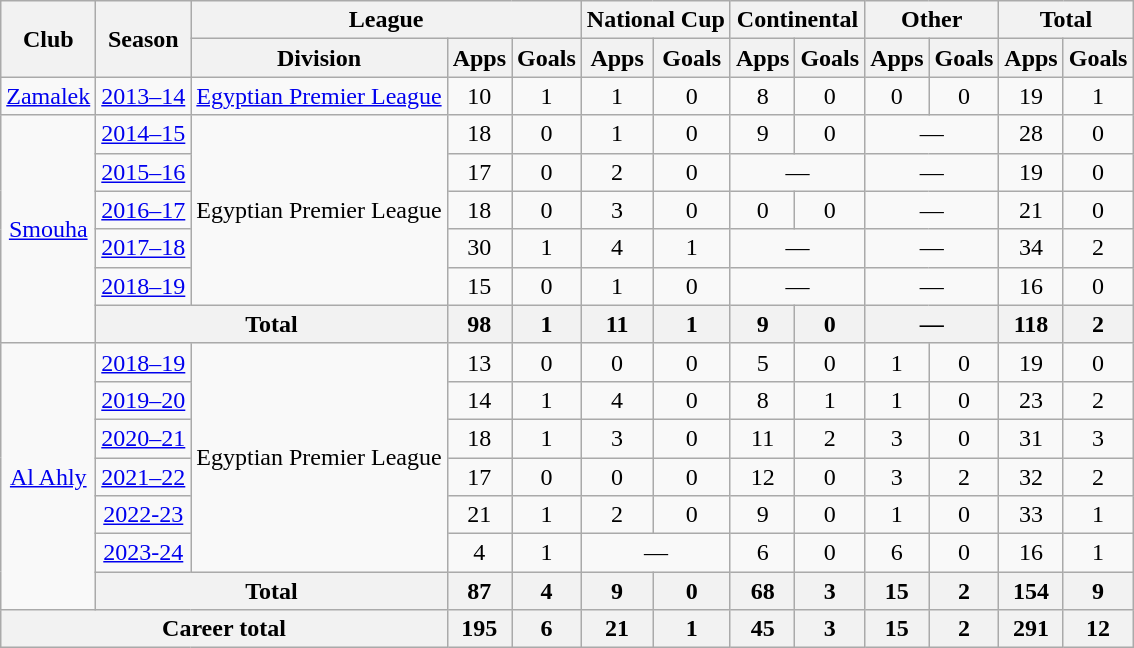<table class=wikitable style=text-align:center>
<tr>
<th rowspan=2>Club</th>
<th rowspan=2>Season</th>
<th colspan=3>League</th>
<th colspan=2>National Cup</th>
<th colspan=2>Continental</th>
<th colspan=2>Other</th>
<th colspan=2>Total</th>
</tr>
<tr>
<th>Division</th>
<th>Apps</th>
<th>Goals</th>
<th>Apps</th>
<th>Goals</th>
<th>Apps</th>
<th>Goals</th>
<th>Apps</th>
<th>Goals</th>
<th>Apps</th>
<th>Goals</th>
</tr>
<tr>
<td><a href='#'>Zamalek</a></td>
<td><a href='#'>2013–14</a></td>
<td><a href='#'>Egyptian Premier League</a></td>
<td>10</td>
<td>1</td>
<td>1</td>
<td>0</td>
<td>8</td>
<td>0</td>
<td>0</td>
<td>0</td>
<td>19</td>
<td>1</td>
</tr>
<tr>
<td rowspan="6"><a href='#'>Smouha</a></td>
<td><a href='#'>2014–15</a></td>
<td rowspan="5">Egyptian Premier League</td>
<td>18</td>
<td>0</td>
<td>1</td>
<td>0</td>
<td>9</td>
<td>0</td>
<td colspan="2">—</td>
<td>28</td>
<td>0</td>
</tr>
<tr>
<td><a href='#'>2015–16</a></td>
<td>17</td>
<td>0</td>
<td>2</td>
<td>0</td>
<td colspan="2">—</td>
<td colspan="2">—</td>
<td>19</td>
<td>0</td>
</tr>
<tr>
<td><a href='#'>2016–17</a></td>
<td>18</td>
<td>0</td>
<td>3</td>
<td>0</td>
<td>0</td>
<td>0</td>
<td colspan="2">—</td>
<td>21</td>
<td>0</td>
</tr>
<tr>
<td><a href='#'>2017–18</a></td>
<td>30</td>
<td>1</td>
<td>4</td>
<td>1</td>
<td colspan="2">—</td>
<td colspan="2">—</td>
<td>34</td>
<td>2</td>
</tr>
<tr>
<td><a href='#'>2018–19</a></td>
<td>15</td>
<td>0</td>
<td>1</td>
<td>0</td>
<td colspan="2">—</td>
<td colspan="2">—</td>
<td>16</td>
<td>0</td>
</tr>
<tr>
<th colspan="2">Total</th>
<th>98</th>
<th>1</th>
<th>11</th>
<th>1</th>
<th>9</th>
<th>0</th>
<th colspan="2">—</th>
<th>118</th>
<th>2</th>
</tr>
<tr>
<td rowspan="7"><a href='#'>Al Ahly</a></td>
<td><a href='#'>2018–19</a></td>
<td rowspan="6">Egyptian Premier League</td>
<td>13</td>
<td>0</td>
<td>0</td>
<td>0</td>
<td>5</td>
<td>0</td>
<td>1</td>
<td>0</td>
<td>19</td>
<td>0</td>
</tr>
<tr>
<td><a href='#'>2019–20</a></td>
<td>14</td>
<td>1</td>
<td>4</td>
<td>0</td>
<td>8</td>
<td>1</td>
<td>1</td>
<td>0</td>
<td>23</td>
<td>2</td>
</tr>
<tr>
<td><a href='#'>2020–21</a></td>
<td>18</td>
<td>1</td>
<td>3</td>
<td>0</td>
<td>11</td>
<td>2</td>
<td>3</td>
<td>0</td>
<td>31</td>
<td>3</td>
</tr>
<tr>
<td><a href='#'>2021–22</a></td>
<td>17</td>
<td>0</td>
<td>0</td>
<td>0</td>
<td>12</td>
<td>0</td>
<td>3</td>
<td>2</td>
<td>32</td>
<td>2</td>
</tr>
<tr>
<td><a href='#'>2022-23</a></td>
<td>21</td>
<td>1</td>
<td>2</td>
<td>0</td>
<td>9</td>
<td>0</td>
<td>1</td>
<td>0</td>
<td>33</td>
<td>1</td>
</tr>
<tr>
<td><a href='#'>2023-24</a></td>
<td>4</td>
<td>1</td>
<td colspan="2">—</td>
<td>6</td>
<td>0</td>
<td>6</td>
<td>0</td>
<td>16</td>
<td>1</td>
</tr>
<tr>
<th colspan="2">Total</th>
<th>87</th>
<th>4</th>
<th>9</th>
<th>0</th>
<th>68</th>
<th>3</th>
<th>15</th>
<th>2</th>
<th>154</th>
<th>9</th>
</tr>
<tr>
<th colspan="3">Career total</th>
<th>195</th>
<th>6</th>
<th>21</th>
<th>1</th>
<th>45</th>
<th>3</th>
<th>15</th>
<th>2</th>
<th>291</th>
<th>12</th>
</tr>
</table>
